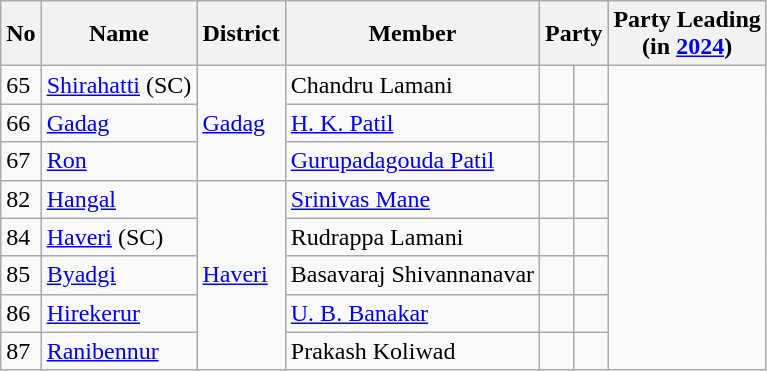<table class="wikitable">
<tr>
<th>No</th>
<th>Name</th>
<th>District</th>
<th>Member</th>
<th colspan="2">Party</th>
<th colspan="2">Party Leading<br>(in <a href='#'>2024</a>)</th>
</tr>
<tr>
<td>65</td>
<td><a href='#'>Shirahatti</a> (SC)</td>
<td rowspan="3"><a href='#'>Gadag</a></td>
<td>Chandru Lamani</td>
<td></td>
<td></td>
</tr>
<tr>
<td>66</td>
<td><a href='#'>Gadag</a></td>
<td><a href='#'>H. K. Patil</a></td>
<td></td>
<td></td>
</tr>
<tr>
<td>67</td>
<td><a href='#'>Ron</a></td>
<td><a href='#'>Gurupadagouda Patil</a></td>
<td></td>
<td></td>
</tr>
<tr>
<td>82</td>
<td><a href='#'>Hangal</a></td>
<td rowspan="5"><a href='#'>Haveri</a></td>
<td><a href='#'>Srinivas Mane</a></td>
<td></td>
<td></td>
</tr>
<tr>
<td>84</td>
<td><a href='#'>Haveri</a> (SC)</td>
<td>Rudrappa Lamani</td>
<td></td>
<td></td>
</tr>
<tr>
<td>85</td>
<td><a href='#'>Byadgi</a></td>
<td>Basavaraj Shivannanavar</td>
<td></td>
<td></td>
</tr>
<tr>
<td>86</td>
<td><a href='#'>Hirekerur</a></td>
<td><a href='#'>U. B. Banakar</a></td>
<td></td>
<td></td>
</tr>
<tr>
<td>87</td>
<td><a href='#'>Ranibennur</a></td>
<td>Prakash Koliwad</td>
<td></td>
<td></td>
</tr>
</table>
